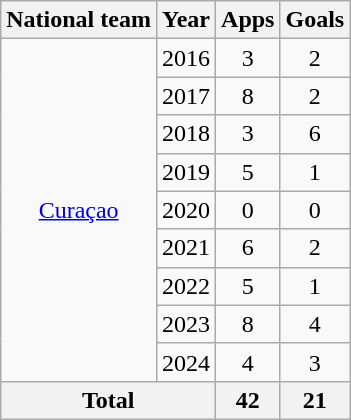<table class="wikitable" style="text-align:center">
<tr>
<th>National team</th>
<th>Year</th>
<th>Apps</th>
<th>Goals</th>
</tr>
<tr>
<td rowspan="9"><a href='#'>Curaçao</a></td>
<td>2016</td>
<td>3</td>
<td>2</td>
</tr>
<tr>
<td>2017</td>
<td>8</td>
<td>2</td>
</tr>
<tr>
<td>2018</td>
<td>3</td>
<td>6</td>
</tr>
<tr>
<td>2019</td>
<td>5</td>
<td>1</td>
</tr>
<tr>
<td>2020</td>
<td>0</td>
<td>0</td>
</tr>
<tr>
<td>2021</td>
<td>6</td>
<td>2</td>
</tr>
<tr>
<td>2022</td>
<td>5</td>
<td>1</td>
</tr>
<tr>
<td>2023</td>
<td>8</td>
<td>4</td>
</tr>
<tr>
<td>2024</td>
<td>4</td>
<td>3</td>
</tr>
<tr>
<th colspan="2">Total</th>
<th>42</th>
<th>21</th>
</tr>
</table>
